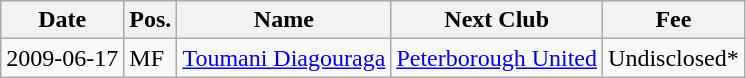<table class="wikitable">
<tr>
<th>Date</th>
<th>Pos.</th>
<th>Name</th>
<th>Next Club</th>
<th>Fee</th>
</tr>
<tr>
<td>2009-06-17</td>
<td>MF</td>
<td> <a href='#'>Toumani Diagouraga</a></td>
<td><a href='#'>Peterborough United</a></td>
<td>Undisclosed*</td>
</tr>
</table>
